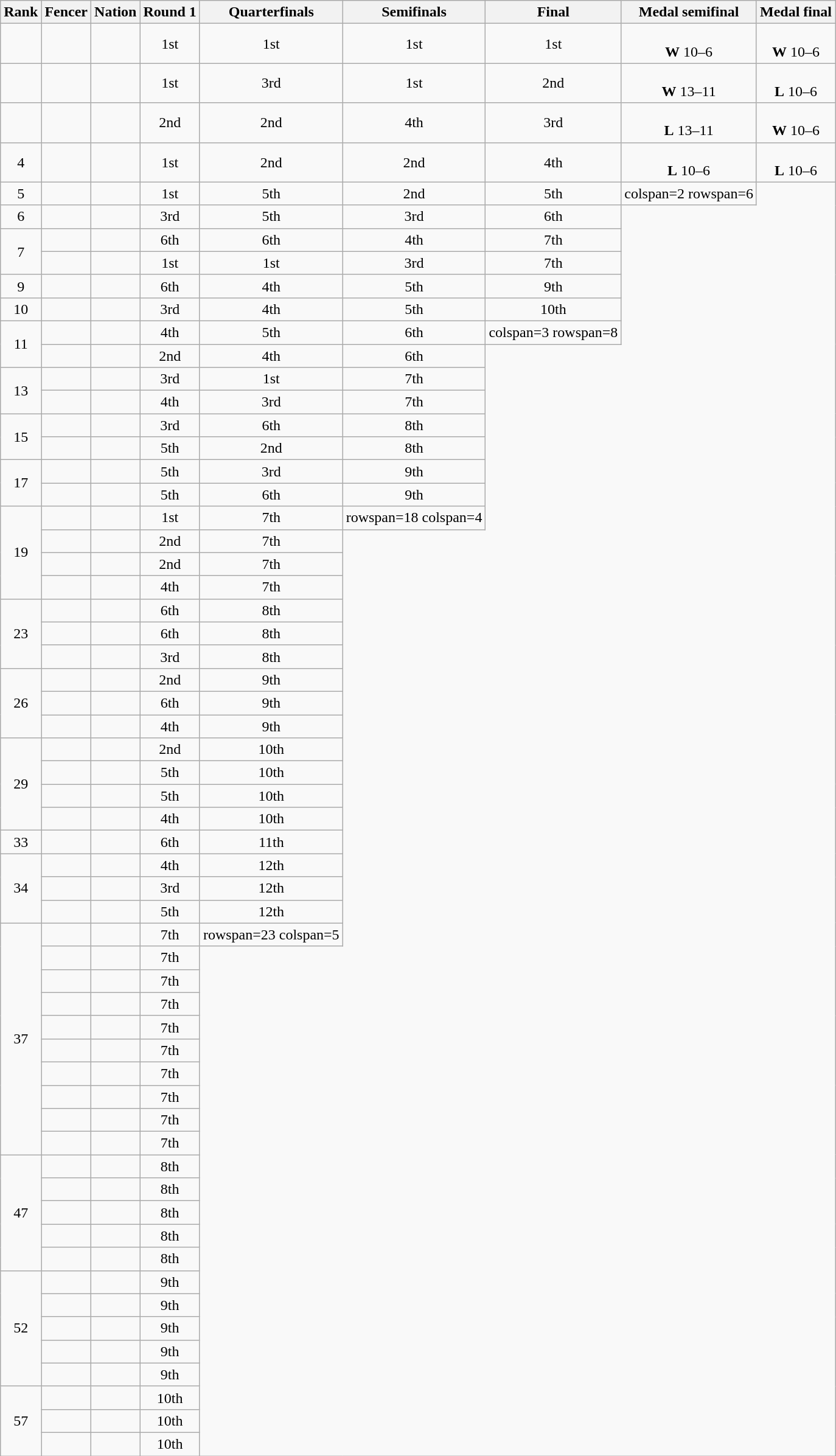<table class="wikitable sortable" style="text-align:center">
<tr>
<th>Rank</th>
<th>Fencer</th>
<th>Nation</th>
<th>Round 1</th>
<th>Quarterfinals</th>
<th>Semifinals</th>
<th>Final</th>
<th>Medal semifinal</th>
<th>Medal final</th>
</tr>
<tr>
<td></td>
<td align=left></td>
<td align=left></td>
<td data-sort-value=1>1st</td>
<td data-sort-value=1>1st</td>
<td data-sort-value=1>1st</td>
<td data-sort-value=1>1st</td>
<td><br><strong>W</strong> 10–6</td>
<td><br><strong>W</strong> 10–6</td>
</tr>
<tr>
<td></td>
<td align=left></td>
<td align=left></td>
<td data-sort-value=1>1st</td>
<td data-sort-value=3>3rd</td>
<td data-sort-value=1>1st</td>
<td data-sort-value=2>2nd</td>
<td><br><strong>W</strong> 13–11</td>
<td><br><strong>L</strong> 10–6</td>
</tr>
<tr>
<td></td>
<td align=left></td>
<td align=left></td>
<td data-sort-value=2>2nd</td>
<td data-sort-value=2>2nd</td>
<td data-sort-value=4>4th</td>
<td data-sort-value=3>3rd</td>
<td><br><strong>L</strong> 13–11</td>
<td><br><strong>W</strong> 10–6</td>
</tr>
<tr>
<td>4</td>
<td align=left></td>
<td align=left></td>
<td data-sort-value=1>1st</td>
<td data-sort-value=2>2nd</td>
<td data-sort-value=2>2nd</td>
<td data-sort-value=4>4th</td>
<td><br><strong>L</strong> 10–6</td>
<td><br><strong>L</strong> 10–6</td>
</tr>
<tr>
<td>5</td>
<td align=left></td>
<td align=left></td>
<td data-sort-value=1>1st</td>
<td data-sort-value=5>5th</td>
<td data-sort-value=2>2nd</td>
<td data-sort-value=5>5th</td>
<td>colspan=2 rowspan=6 </td>
</tr>
<tr>
<td>6</td>
<td align=left></td>
<td align=left></td>
<td data-sort-value=3>3rd</td>
<td data-sort-value=5>5th</td>
<td data-sort-value=3>3rd</td>
<td data-sort-value=6>6th</td>
</tr>
<tr>
<td rowspan=2>7</td>
<td align=left></td>
<td align=left></td>
<td data-sort-value=6>6th</td>
<td data-sort-value=6>6th</td>
<td data-sort-value=4>4th</td>
<td data-sort-value=7>7th</td>
</tr>
<tr>
<td align=left></td>
<td align=left></td>
<td data-sort-value=1>1st</td>
<td data-sort-value=1>1st</td>
<td data-sort-value=3>3rd</td>
<td data-sort-value=7>7th</td>
</tr>
<tr>
<td>9</td>
<td align=left></td>
<td align=left></td>
<td data-sort-value=6>6th</td>
<td data-sort-value=4>4th</td>
<td data-sort-value=5>5th</td>
<td data-sort-value=9>9th</td>
</tr>
<tr>
<td>10</td>
<td align=left></td>
<td align=left></td>
<td data-sort-value=3>3rd</td>
<td data-sort-value=4>4th</td>
<td data-sort-value=5>5th</td>
<td data-sort-value=10>10th</td>
</tr>
<tr>
<td rowspan=2>11</td>
<td align=left></td>
<td align=left></td>
<td data-sort-value=4>4th</td>
<td data-sort-value=5>5th</td>
<td data-sort-value=6>6th</td>
<td>colspan=3 rowspan=8 </td>
</tr>
<tr>
<td align=left></td>
<td align=left></td>
<td data-sort-value=2>2nd</td>
<td data-sort-value=4>4th</td>
<td data-sort-value=6>6th</td>
</tr>
<tr>
<td rowspan=2>13</td>
<td align=left></td>
<td align=left></td>
<td data-sort-value=3>3rd</td>
<td data-sort-value=1>1st</td>
<td data-sort-value=7>7th</td>
</tr>
<tr>
<td align=left></td>
<td align=left></td>
<td data-sort-value=4>4th</td>
<td data-sort-value=3>3rd</td>
<td data-sort-value=7>7th</td>
</tr>
<tr>
<td rowspan=2>15</td>
<td align=left></td>
<td align=left></td>
<td data-sort-value=3>3rd</td>
<td data-sort-value=6>6th</td>
<td data-sort-value=8>8th</td>
</tr>
<tr>
<td align=left></td>
<td align=left></td>
<td data-sort-value=5>5th</td>
<td data-sort-value=2>2nd</td>
<td data-sort-value=8>8th</td>
</tr>
<tr>
<td rowspan=2>17</td>
<td align=left></td>
<td align=left></td>
<td data-sort-value=5>5th</td>
<td data-sort-value=3>3rd</td>
<td data-sort-value=9>9th</td>
</tr>
<tr>
<td align=left></td>
<td align=left></td>
<td data-sort-value=5>5th</td>
<td data-sort-value=6>6th</td>
<td data-sort-value=9>9th</td>
</tr>
<tr>
<td rowspan=4>19</td>
<td align=left></td>
<td align=left></td>
<td data-sort-value=1>1st</td>
<td data-sort-value=7>7th</td>
<td>rowspan=18 colspan=4 </td>
</tr>
<tr>
<td align=left></td>
<td align=left></td>
<td data-sort-value=2>2nd</td>
<td data-sort-value=7>7th</td>
</tr>
<tr>
<td align=left></td>
<td align=left></td>
<td data-sort-value=2>2nd</td>
<td data-sort-value=7>7th</td>
</tr>
<tr>
<td align=left></td>
<td align=left></td>
<td data-sort-value=4>4th</td>
<td data-sort-value=7>7th</td>
</tr>
<tr>
<td rowspan=3>23</td>
<td align=left></td>
<td align=left></td>
<td data-sort-value=6>6th</td>
<td data-sort-value=8>8th</td>
</tr>
<tr>
<td align=left></td>
<td align=left></td>
<td data-sort-value=6>6th</td>
<td data-sort-value=8>8th</td>
</tr>
<tr>
<td align=left></td>
<td align=left></td>
<td data-sort-value=3>3rd</td>
<td data-sort-value=8>8th</td>
</tr>
<tr>
<td rowspan=3>26</td>
<td align=left></td>
<td align=left></td>
<td data-sort-value=2>2nd</td>
<td data-sort-value=9>9th</td>
</tr>
<tr>
<td align=left></td>
<td align=left></td>
<td data-sort-value=6>6th</td>
<td data-sort-value=9>9th</td>
</tr>
<tr>
<td align=left></td>
<td align=left></td>
<td data-sort-value=4>4th</td>
<td data-sort-value=9>9th</td>
</tr>
<tr>
<td rowspan=4>29</td>
<td align=left></td>
<td align=left></td>
<td data-sort-value=2>2nd</td>
<td data-sort-value=10>10th</td>
</tr>
<tr>
<td align=left></td>
<td align=left></td>
<td data-sort-value=5>5th</td>
<td data-sort-value=10>10th</td>
</tr>
<tr>
<td align=left></td>
<td align=left></td>
<td data-sort-value=5>5th</td>
<td data-sort-value=10>10th</td>
</tr>
<tr>
<td align=left></td>
<td align=left></td>
<td data-sort-value=4>4th</td>
<td data-sort-value=10>10th</td>
</tr>
<tr>
<td>33</td>
<td align=left></td>
<td align=left></td>
<td data-sort-value=6>6th</td>
<td data-sort-value=11>11th</td>
</tr>
<tr>
<td rowspan=3>34</td>
<td align=left></td>
<td align=left></td>
<td data-sort-value=4>4th</td>
<td data-sort-value=12>12th</td>
</tr>
<tr>
<td align=left></td>
<td align=left></td>
<td data-sort-value=3>3rd</td>
<td data-sort-value=12>12th</td>
</tr>
<tr>
<td align=left></td>
<td align=left></td>
<td data-sort-value=5>5th</td>
<td data-sort-value=12>12th</td>
</tr>
<tr>
<td rowspan=10>37</td>
<td align=left></td>
<td align=left></td>
<td data-sort-value=7>7th</td>
<td>rowspan=23 colspan=5 </td>
</tr>
<tr>
<td align=left></td>
<td align=left></td>
<td data-sort-value=7>7th</td>
</tr>
<tr>
<td align=left></td>
<td align=left></td>
<td data-sort-value=7>7th</td>
</tr>
<tr>
<td align=left></td>
<td align=left></td>
<td data-sort-value=7>7th</td>
</tr>
<tr>
<td align=left></td>
<td align=left></td>
<td data-sort-value=7>7th</td>
</tr>
<tr>
<td align=left></td>
<td align=left></td>
<td data-sort-value=7>7th</td>
</tr>
<tr>
<td align=left></td>
<td align=left></td>
<td data-sort-value=7>7th</td>
</tr>
<tr>
<td align=left></td>
<td align=left></td>
<td data-sort-value=7>7th</td>
</tr>
<tr>
<td align=left></td>
<td align=left></td>
<td data-sort-value=7>7th</td>
</tr>
<tr>
<td align=left></td>
<td align=left></td>
<td data-sort-value=7>7th</td>
</tr>
<tr>
<td rowspan=5>47</td>
<td align=left></td>
<td align=left></td>
<td data-sort-value=8>8th</td>
</tr>
<tr>
<td align=left></td>
<td align=left></td>
<td data-sort-value=8>8th</td>
</tr>
<tr>
<td align=left></td>
<td align=left></td>
<td data-sort-value=8>8th</td>
</tr>
<tr>
<td align=left></td>
<td align=left></td>
<td data-sort-value=8>8th</td>
</tr>
<tr>
<td align=left></td>
<td align=left></td>
<td data-sort-value=8>8th</td>
</tr>
<tr>
<td rowspan=5>52</td>
<td align=left></td>
<td align=left></td>
<td data-sort-value=9>9th</td>
</tr>
<tr>
<td align=left></td>
<td align=left></td>
<td data-sort-value=9>9th</td>
</tr>
<tr>
<td align=left></td>
<td align=left></td>
<td data-sort-value=9>9th</td>
</tr>
<tr>
<td align=left></td>
<td align=left></td>
<td data-sort-value=9>9th</td>
</tr>
<tr>
<td align=left></td>
<td align=left></td>
<td data-sort-value=9>9th</td>
</tr>
<tr>
<td rowspan=3>57</td>
<td align=left></td>
<td align=left></td>
<td data-sort-value=10>10th</td>
</tr>
<tr>
<td align=left></td>
<td align=left></td>
<td data-sort-value=10>10th</td>
</tr>
<tr>
<td align=left></td>
<td align=left></td>
<td data-sort-value=10>10th</td>
</tr>
</table>
